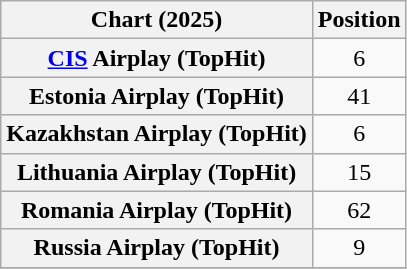<table class="wikitable sortable plainrowheaders" style="text-align:center">
<tr>
<th scope="col">Chart (2025)</th>
<th scope="col">Position</th>
</tr>
<tr>
<th scope="row"><a href='#'>CIS</a> Airplay (TopHit)</th>
<td>6</td>
</tr>
<tr>
<th scope="row">Estonia Airplay (TopHit)</th>
<td>41</td>
</tr>
<tr>
<th scope="row">Kazakhstan Airplay (TopHit)</th>
<td>6</td>
</tr>
<tr>
<th scope="row">Lithuania Airplay (TopHit)</th>
<td>15</td>
</tr>
<tr>
<th scope="row">Romania Airplay (TopHit)</th>
<td>62</td>
</tr>
<tr>
<th scope="row">Russia Airplay (TopHit)</th>
<td>9</td>
</tr>
<tr>
</tr>
</table>
